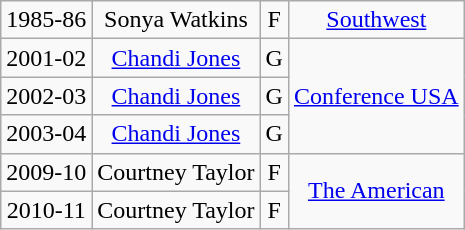<table class="wikitable" style="text-align:center">
<tr>
<td>1985-86</td>
<td>Sonya Watkins</td>
<td>F</td>
<td><a href='#'>Southwest</a></td>
</tr>
<tr>
<td>2001-02</td>
<td><a href='#'>Chandi Jones</a></td>
<td>G</td>
<td rowspan=3><a href='#'>Conference USA</a></td>
</tr>
<tr>
<td>2002-03</td>
<td><a href='#'>Chandi Jones</a></td>
<td>G</td>
</tr>
<tr>
<td>2003-04</td>
<td><a href='#'>Chandi Jones</a></td>
<td>G</td>
</tr>
<tr>
<td>2009-10</td>
<td>Courtney Taylor</td>
<td>F</td>
<td rowspan=2><a href='#'>The American</a></td>
</tr>
<tr>
<td>2010-11</td>
<td>Courtney Taylor</td>
<td>F</td>
</tr>
</table>
